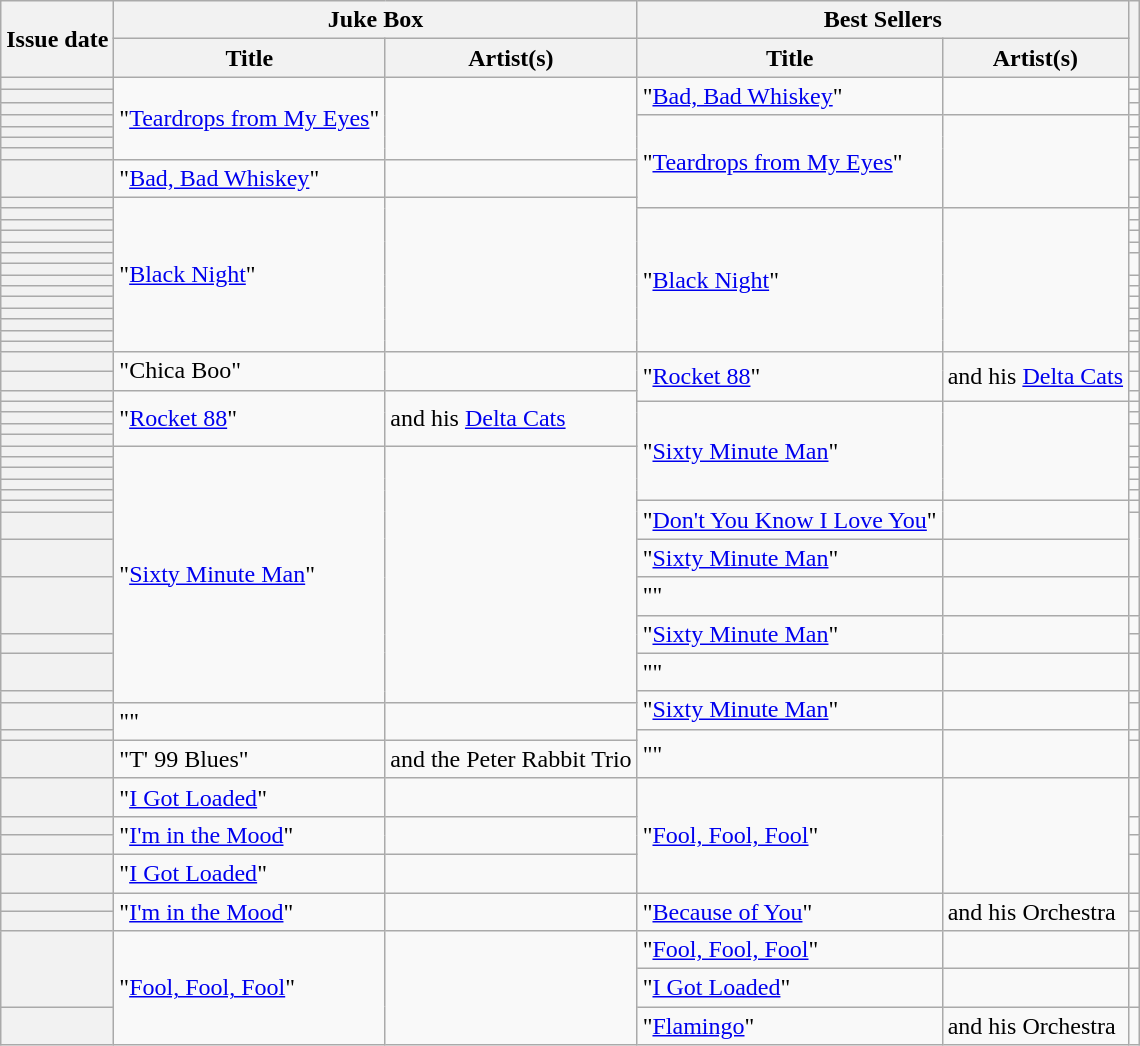<table class="wikitable sortable plainrowheaders">
<tr>
<th scope=col rowspan=2>Issue date</th>
<th scope=col colspan=2>Juke Box</th>
<th scope=col colspan=2>Best Sellers</th>
<th scope=col rowspan=2 class=unsortable></th>
</tr>
<tr>
<th scope=col>Title</th>
<th scope=col>Artist(s)</th>
<th scope=col>Title</th>
<th scope=col>Artist(s)</th>
</tr>
<tr>
<th scope=row></th>
<td rowspan=7>"<a href='#'>Teardrops from My Eyes</a>"</td>
<td rowspan=7></td>
<td rowspan=3>"<a href='#'>Bad, Bad Whiskey</a>"</td>
<td rowspan=3></td>
<td align=center></td>
</tr>
<tr>
<th scope=row></th>
<td align=center></td>
</tr>
<tr>
<th scope=row></th>
<td align=center></td>
</tr>
<tr>
<th scope=row></th>
<td rowspan=6>"<a href='#'>Teardrops from My Eyes</a>"</td>
<td rowspan=6></td>
<td align=center></td>
</tr>
<tr>
<th scope=row></th>
<td align=center></td>
</tr>
<tr>
<th scope=row></th>
<td align=center></td>
</tr>
<tr>
<th scope=row></th>
<td align=center></td>
</tr>
<tr>
<th scope=row></th>
<td rowspan=1>"<a href='#'>Bad, Bad Whiskey</a>"</td>
<td rowspan=1></td>
<td align=center></td>
</tr>
<tr>
<th scope=row></th>
<td rowspan=14>"<a href='#'>Black Night</a>"</td>
<td rowspan=14></td>
<td align=center></td>
</tr>
<tr>
<th scope=row></th>
<td rowspan=13>"<a href='#'>Black Night</a>"</td>
<td rowspan=13></td>
<td align=center></td>
</tr>
<tr>
<th scope=row></th>
<td align=center></td>
</tr>
<tr>
<th scope=row></th>
<td align=center></td>
</tr>
<tr>
<th scope=row></th>
<td align=center></td>
</tr>
<tr>
<th scope=row></th>
<td align=center rowspan=2></td>
</tr>
<tr>
<th scope=row></th>
</tr>
<tr>
<th scope=row></th>
<td align=center></td>
</tr>
<tr>
<th scope=row></th>
<td align=center></td>
</tr>
<tr>
<th scope=row></th>
<td align=center></td>
</tr>
<tr>
<th scope=row></th>
<td align=center></td>
</tr>
<tr>
<th scope=row></th>
<td align=center></td>
</tr>
<tr>
<th scope=row></th>
<td align=center></td>
</tr>
<tr>
<th scope=row></th>
<td align=center></td>
</tr>
<tr>
<th scope=row></th>
<td rowspan=2>"Chica Boo"</td>
<td rowspan=2></td>
<td rowspan=3>"<a href='#'>Rocket 88</a>"</td>
<td rowspan=3> and his <a href='#'>Delta Cats</a></td>
<td align=center></td>
</tr>
<tr>
<th scope=row></th>
<td align=center></td>
</tr>
<tr>
<th scope=row></th>
<td rowspan=5>"<a href='#'>Rocket 88</a>"</td>
<td rowspan=5> and his <a href='#'>Delta Cats</a></td>
<td align=center></td>
</tr>
<tr>
<th scope=row></th>
<td rowspan=9>"<a href='#'>Sixty Minute Man</a>"</td>
<td rowspan=9></td>
<td align=center></td>
</tr>
<tr>
<th scope=row></th>
<td align=center></td>
</tr>
<tr>
<th scope=row></th>
<td align=center rowspan=2></td>
</tr>
<tr>
<th scope=row></th>
</tr>
<tr>
<th scope=row></th>
<td rowspan=13>"<a href='#'>Sixty Minute Man</a>"</td>
<td rowspan=13></td>
<td align=center></td>
</tr>
<tr>
<th scope=row></th>
<td align=center></td>
</tr>
<tr>
<th scope=row></th>
<td align=center></td>
</tr>
<tr>
<th scope=row></th>
<td align=center></td>
</tr>
<tr>
<th scope=row></th>
<td align=center></td>
</tr>
<tr>
<th scope=row></th>
<td rowspan=2>"<a href='#'>Don't You Know I Love You</a>"</td>
<td rowspan=2></td>
<td align=center></td>
</tr>
<tr>
<th scope=row></th>
<td align=center rowspan=2></td>
</tr>
<tr>
<th scope=row></th>
<td rowspan=1>"<a href='#'>Sixty Minute Man</a>"</td>
<td rowspan=1></td>
</tr>
<tr>
<th scope=row rowspan=2></th>
<td>""</td>
<td></td>
<td align=center></td>
</tr>
<tr>
<td rowspan=2>"<a href='#'>Sixty Minute Man</a>"</td>
<td rowspan=2></td>
<td align=center></td>
</tr>
<tr>
<th scope=row></th>
<td align=center></td>
</tr>
<tr>
<th scope=row></th>
<td rowspan=1>""</td>
<td rowspan=1></td>
<td align=center></td>
</tr>
<tr>
<th scope=row></th>
<td rowspan=2>"<a href='#'>Sixty Minute Man</a>"</td>
<td rowspan=2></td>
<td align=center></td>
</tr>
<tr>
<th scope=row></th>
<td rowspan=2>""</td>
<td rowspan=2></td>
<td align=center></td>
</tr>
<tr>
<th scope=row></th>
<td rowspan=2>""</td>
<td rowspan=2></td>
<td align=center></td>
</tr>
<tr>
<th scope=row></th>
<td>"T' 99 Blues"</td>
<td> and the Peter Rabbit Trio</td>
<td align=center></td>
</tr>
<tr>
<th scope=row></th>
<td>"<a href='#'>I Got Loaded</a>"</td>
<td></td>
<td rowspan=4>"<a href='#'>Fool, Fool, Fool</a>"</td>
<td rowspan=4></td>
<td align=center></td>
</tr>
<tr>
<th scope=row></th>
<td rowspan=2>"<a href='#'>I'm in the Mood</a>"</td>
<td rowspan=2></td>
<td align=center></td>
</tr>
<tr>
<th scope=row></th>
<td align=center></td>
</tr>
<tr>
<th scope=row></th>
<td>"<a href='#'>I Got Loaded</a>"</td>
<td></td>
<td align=center></td>
</tr>
<tr>
<th scope=row></th>
<td rowspan=2>"<a href='#'>I'm in the Mood</a>"</td>
<td rowspan=2></td>
<td rowspan=2>"<a href='#'>Because of You</a>"</td>
<td rowspan=2> and his Orchestra</td>
<td align=center></td>
</tr>
<tr>
<th scope=row></th>
<td align=center></td>
</tr>
<tr>
<th scope=row rowspan=2></th>
<td rowspan=3>"<a href='#'>Fool, Fool, Fool</a>"</td>
<td rowspan=3></td>
<td rowspan=1>"<a href='#'>Fool, Fool, Fool</a>"</td>
<td rowspan=1></td>
<td align=center></td>
</tr>
<tr>
<td>"<a href='#'>I Got Loaded</a>"</td>
<td></td>
<td align=center></td>
</tr>
<tr>
<th scope=row></th>
<td>"<a href='#'>Flamingo</a>"</td>
<td> and his Orchestra</td>
<td align=center></td>
</tr>
</table>
